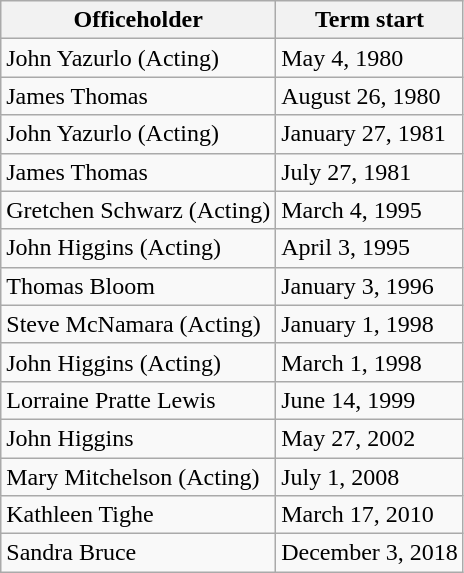<table class="wikitable sortable">
<tr style="vertical-align:bottom;">
<th>Officeholder</th>
<th>Term start</th>
</tr>
<tr>
<td>John Yazurlo (Acting)</td>
<td>May 4, 1980</td>
</tr>
<tr>
<td>James Thomas</td>
<td>August 26, 1980</td>
</tr>
<tr>
<td>John Yazurlo (Acting)</td>
<td>January 27, 1981</td>
</tr>
<tr>
<td>James Thomas</td>
<td>July 27, 1981</td>
</tr>
<tr>
<td>Gretchen Schwarz (Acting)</td>
<td>March 4, 1995</td>
</tr>
<tr>
<td>John Higgins (Acting)</td>
<td>April 3, 1995</td>
</tr>
<tr>
<td>Thomas Bloom</td>
<td>January 3, 1996</td>
</tr>
<tr>
<td>Steve McNamara (Acting)</td>
<td>January 1, 1998</td>
</tr>
<tr>
<td>John Higgins (Acting)</td>
<td>March 1, 1998</td>
</tr>
<tr>
<td>Lorraine Pratte Lewis</td>
<td>June 14, 1999</td>
</tr>
<tr>
<td>John Higgins</td>
<td>May 27, 2002<br></td>
</tr>
<tr>
<td>Mary Mitchelson (Acting)</td>
<td>July 1, 2008</td>
</tr>
<tr>
<td>Kathleen Tighe</td>
<td>March 17, 2010</td>
</tr>
<tr>
<td>Sandra Bruce</td>
<td>December 3, 2018<br></td>
</tr>
</table>
